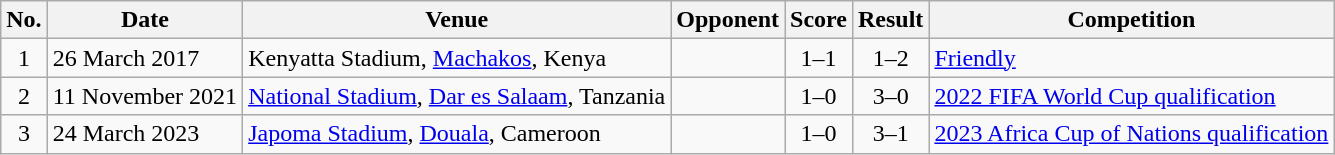<table class="wikitable">
<tr>
<th>No.</th>
<th>Date</th>
<th>Venue</th>
<th>Opponent</th>
<th>Score</th>
<th>Result</th>
<th>Competition</th>
</tr>
<tr>
<td align=center>1</td>
<td>26 March 2017</td>
<td>Kenyatta Stadium, <a href='#'>Machakos</a>, Kenya</td>
<td></td>
<td align=center>1–1</td>
<td align=center>1–2</td>
<td><a href='#'>Friendly</a></td>
</tr>
<tr>
<td align=center>2</td>
<td>11 November 2021</td>
<td><a href='#'>National Stadium</a>, <a href='#'>Dar es Salaam</a>, Tanzania</td>
<td></td>
<td align=center>1–0</td>
<td align=center>3–0</td>
<td><a href='#'>2022 FIFA World Cup qualification</a></td>
</tr>
<tr>
<td align=center>3</td>
<td>24 March 2023</td>
<td><a href='#'>Japoma Stadium</a>, <a href='#'>Douala</a>, Cameroon</td>
<td></td>
<td align=center>1–0</td>
<td align=center>3–1</td>
<td><a href='#'>2023 Africa Cup of Nations qualification</a></td>
</tr>
</table>
